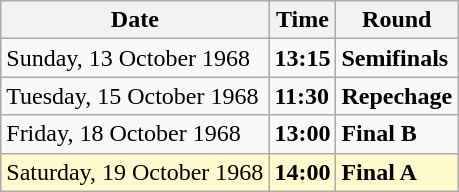<table class="wikitable">
<tr>
<th>Date</th>
<th>Time</th>
<th>Round</th>
</tr>
<tr>
<td>Sunday, 13 October 1968</td>
<td><strong>13:15</strong></td>
<td><strong>Semifinals</strong></td>
</tr>
<tr>
<td>Tuesday, 15 October 1968</td>
<td><strong>11:30</strong></td>
<td><strong>Repechage</strong></td>
</tr>
<tr>
<td>Friday, 18 October 1968</td>
<td><strong>13:00</strong></td>
<td><strong>Final B</strong></td>
</tr>
<tr style=background:lemonchiffon>
<td>Saturday, 19 October 1968</td>
<td><strong>14:00</strong></td>
<td><strong>Final A</strong></td>
</tr>
</table>
